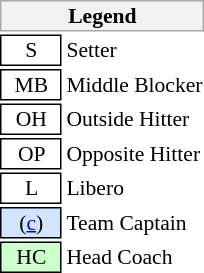<table class="toccolours" style="float:right; font-size:90%; white-space:nowrap; valign:middle">
<tr>
<th colspan="6" style="background-color:#F2F2F2; border:1px solid #AAAAAA">Legend</th>
</tr>
<tr>
<td style="border:1px solid black; text-align:center">  S  </td>
<td>Setter</td>
</tr>
<tr>
<td style="border:1px solid black; text-align:center">  MB  </td>
<td>Middle Blocker</td>
</tr>
<tr>
<td style="border:1px solid black; text-align:center">  OH  </td>
<td>Outside Hitter</td>
</tr>
<tr>
<td style="border:1px solid black; text-align:center">  OP  </td>
<td>Opposite Hitter</td>
</tr>
<tr>
<td style="border:1px solid black; text-align:center">  L  </td>
<td>Libero</td>
</tr>
<tr>
<td style="background:#D0E6FF; border:1px solid black; text-align:center"> (<a href='#'>c</a>) </td>
<td>Team Captain</td>
</tr>
<tr>
<td style="background:#CCFFCC; border:1px solid black; text-align:center"> HC </td>
<td>Head Coach</td>
</tr>
</table>
